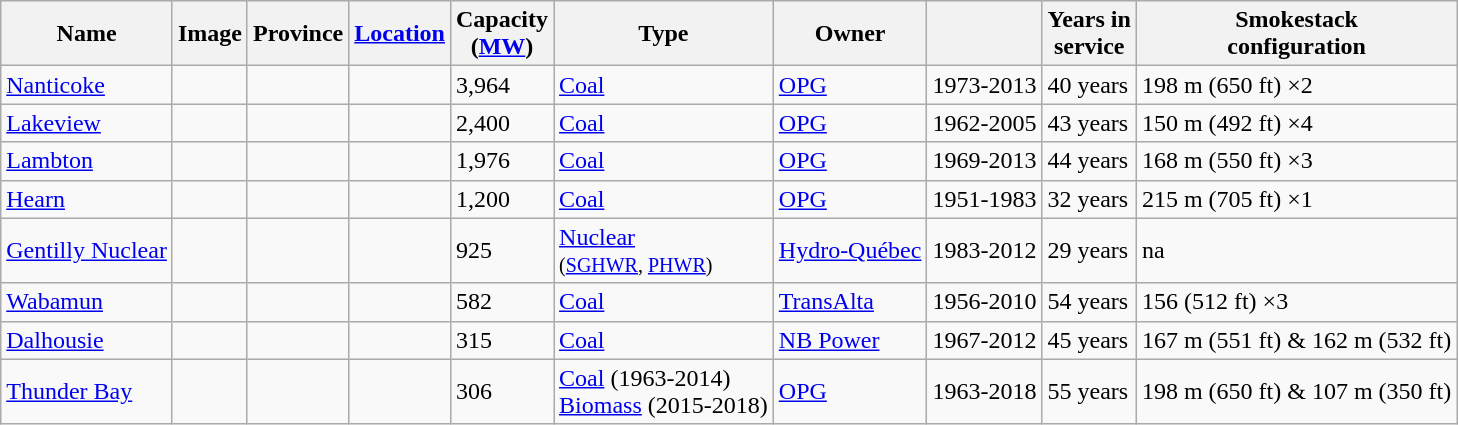<table class="wikitable sortable">
<tr>
<th>Name</th>
<th class="unsortable">Image</th>
<th>Province</th>
<th><a href='#'>Location</a></th>
<th>Capacity<br>(<a href='#'>MW</a>)</th>
<th>Type</th>
<th>Owner</th>
<th></th>
<th>Years in<br>service</th>
<th>Smokestack<br>configuration<br></th>
</tr>
<tr>
<td><a href='#'>Nanticoke</a></td>
<td></td>
<td></td>
<td></td>
<td>3,964</td>
<td><a href='#'>Coal</a></td>
<td><a href='#'>OPG</a></td>
<td>1973-2013</td>
<td>40 years</td>
<td>198 m (650 ft) ×2</td>
</tr>
<tr>
<td><a href='#'>Lakeview</a></td>
<td></td>
<td></td>
<td></td>
<td>2,400</td>
<td><a href='#'>Coal</a></td>
<td><a href='#'>OPG</a></td>
<td>1962-2005<br></td>
<td>43 years</td>
<td>150 m (492 ft) ×4</td>
</tr>
<tr>
<td><a href='#'>Lambton</a></td>
<td></td>
<td></td>
<td></td>
<td>1,976</td>
<td><a href='#'>Coal</a></td>
<td><a href='#'>OPG</a></td>
<td>1969-2013</td>
<td>44 years</td>
<td>168 m (550 ft) ×3</td>
</tr>
<tr>
<td><a href='#'>Hearn</a></td>
<td></td>
<td></td>
<td></td>
<td>1,200</td>
<td><a href='#'>Coal</a></td>
<td><a href='#'>OPG</a></td>
<td>1951-1983</td>
<td>32 years</td>
<td>215 m (705 ft) ×1</td>
</tr>
<tr>
<td><a href='#'>Gentilly Nuclear</a></td>
<td></td>
<td></td>
<td></td>
<td>925</td>
<td><a href='#'>Nuclear</a><br><small>(<a href='#'>SGHWR</a>, <a href='#'>PHWR</a>)</small></td>
<td><a href='#'>Hydro-Québec</a></td>
<td>1983-2012</td>
<td>29 years</td>
<td>na</td>
</tr>
<tr>
<td><a href='#'>Wabamun</a></td>
<td></td>
<td></td>
<td></td>
<td>582</td>
<td><a href='#'>Coal</a></td>
<td><a href='#'>TransAlta</a></td>
<td>1956-2010</td>
<td>54 years</td>
<td>156 (512 ft) ×3</td>
</tr>
<tr>
<td><a href='#'>Dalhousie</a></td>
<td></td>
<td></td>
<td></td>
<td>315</td>
<td><a href='#'>Coal</a></td>
<td><a href='#'>NB Power</a></td>
<td>1967-2012</td>
<td>45 years</td>
<td>167 m (551 ft) & 162 m (532 ft)</td>
</tr>
<tr>
<td><a href='#'>Thunder Bay</a></td>
<td></td>
<td></td>
<td></td>
<td>306</td>
<td><a href='#'>Coal</a> (1963-2014)<br><a href='#'>Biomass</a> (2015-2018)</td>
<td><a href='#'>OPG</a></td>
<td>1963-2018</td>
<td>55 years</td>
<td>198 m (650 ft) & 107 m (350 ft)</td>
</tr>
</table>
